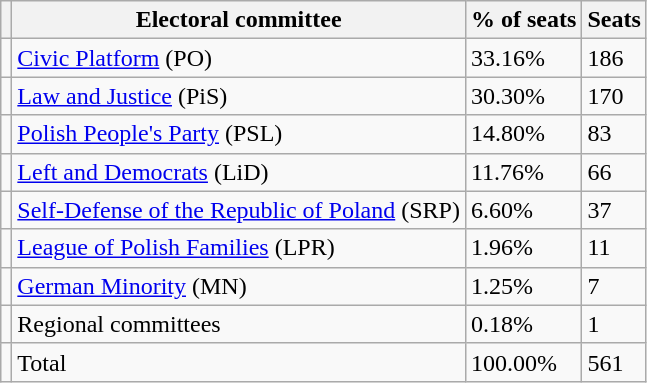<table class="wikitable">
<tr>
<th></th>
<th>Electoral committee</th>
<th>% of seats</th>
<th>Seats</th>
</tr>
<tr>
<td></td>
<td><a href='#'>Civic Platform</a> (PO)</td>
<td>33.16%</td>
<td>186</td>
</tr>
<tr>
<td></td>
<td><a href='#'>Law and Justice</a> (PiS)</td>
<td>30.30%</td>
<td>170</td>
</tr>
<tr>
<td></td>
<td><a href='#'>Polish People's Party</a> (PSL)</td>
<td>14.80%</td>
<td>83</td>
</tr>
<tr>
<td></td>
<td><a href='#'>Left and Democrats</a> (LiD)</td>
<td>11.76%</td>
<td>66</td>
</tr>
<tr>
<td></td>
<td><a href='#'>Self-Defense of the Republic of Poland</a> (SRP)</td>
<td>6.60%</td>
<td>37</td>
</tr>
<tr>
<td></td>
<td><a href='#'>League of Polish Families</a> (LPR)</td>
<td>1.96%</td>
<td>11</td>
</tr>
<tr>
<td></td>
<td><a href='#'>German Minority</a> (MN)</td>
<td>1.25%</td>
<td>7</td>
</tr>
<tr>
<td></td>
<td>Regional committees</td>
<td>0.18%</td>
<td>1</td>
</tr>
<tr>
<td></td>
<td>Total</td>
<td>100.00%</td>
<td>561</td>
</tr>
</table>
